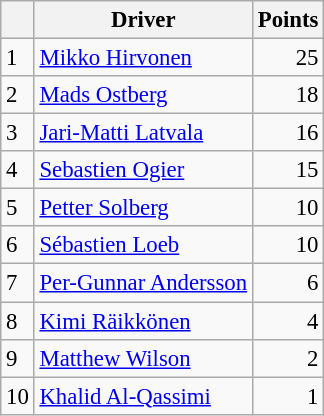<table class="wikitable" style="font-size: 95%;">
<tr>
<th></th>
<th>Driver</th>
<th>Points</th>
</tr>
<tr>
<td>1</td>
<td> <a href='#'>Mikko Hirvonen</a></td>
<td align="right">25</td>
</tr>
<tr>
<td>2</td>
<td> <a href='#'>Mads Ostberg</a></td>
<td align="right">18</td>
</tr>
<tr>
<td>3</td>
<td> <a href='#'>Jari-Matti Latvala</a></td>
<td align="right">16</td>
</tr>
<tr>
<td>4</td>
<td> <a href='#'>Sebastien Ogier</a></td>
<td align="right">15</td>
</tr>
<tr>
<td>5</td>
<td> <a href='#'>Petter Solberg</a></td>
<td align="right">10</td>
</tr>
<tr>
<td>6</td>
<td> <a href='#'>Sébastien Loeb</a></td>
<td align="right">10</td>
</tr>
<tr>
<td>7</td>
<td> <a href='#'>Per-Gunnar Andersson</a></td>
<td align="right">6</td>
</tr>
<tr>
<td>8</td>
<td> <a href='#'>Kimi Räikkönen</a></td>
<td align="right">4</td>
</tr>
<tr>
<td>9</td>
<td> <a href='#'>Matthew Wilson</a></td>
<td align="right">2</td>
</tr>
<tr>
<td>10</td>
<td> <a href='#'>Khalid Al-Qassimi</a></td>
<td align="right">1</td>
</tr>
</table>
